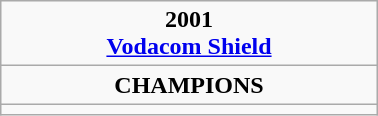<table class="wikitable" style="text-align: center; margin: 0 auto; width: 20%">
<tr>
<td><strong>2001</strong> <br> <strong><a href='#'>Vodacom Shield</a></strong></td>
</tr>
<tr>
<td><strong>CHAMPIONS</strong></td>
</tr>
<tr>
<td><strong></strong></td>
</tr>
</table>
